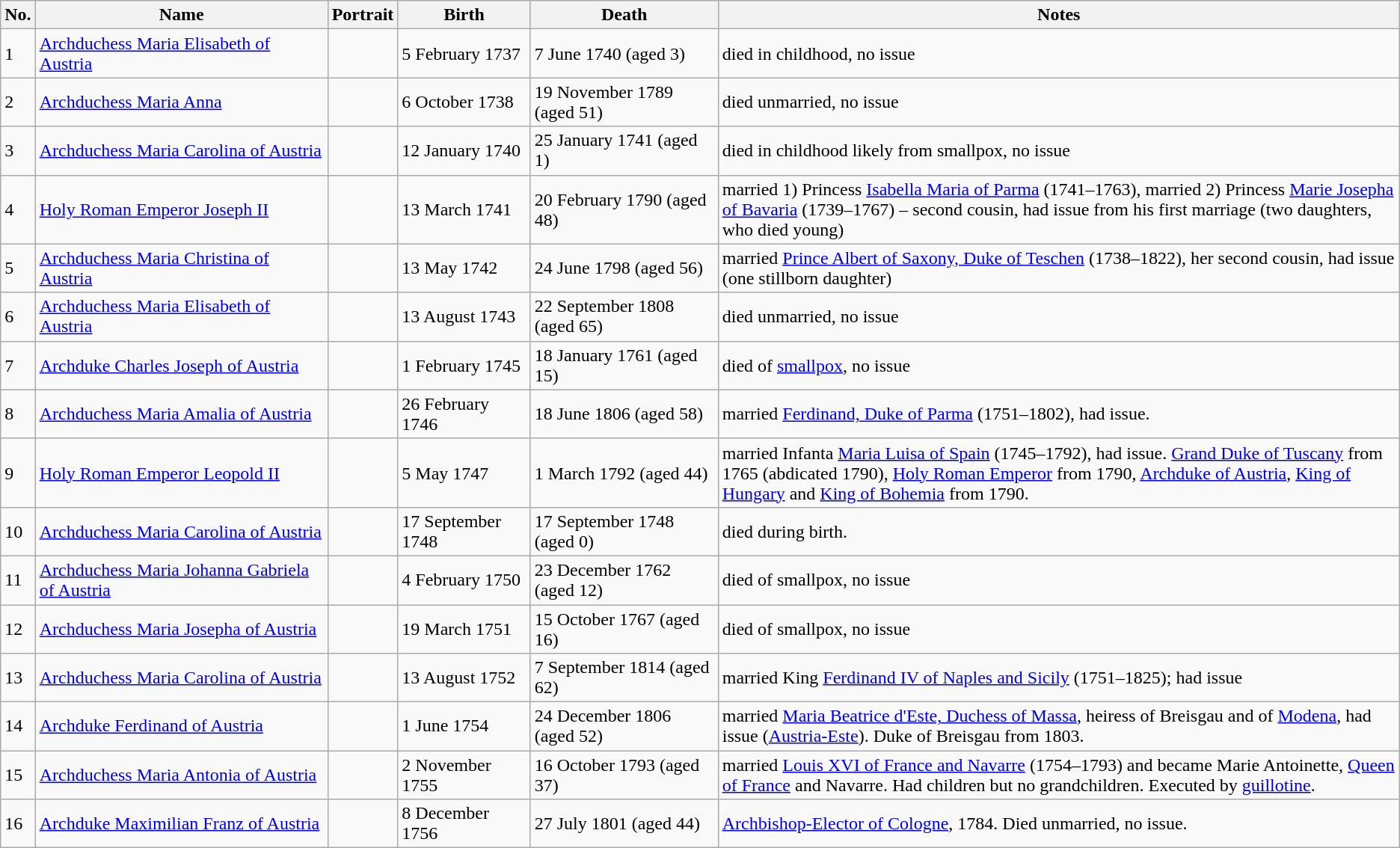<table class="wikitable">
<tr>
<th>No.</th>
<th>Name</th>
<th>Portrait</th>
<th>Birth</th>
<th>Death</th>
<th style="width:600px;">Notes</th>
</tr>
<tr>
<td>1</td>
<td><a href='#'>Archduchess Maria Elisabeth of Austria</a></td>
<td></td>
<td>5 February 1737</td>
<td>7 June 1740 (aged 3)</td>
<td>died in childhood, no issue</td>
</tr>
<tr>
<td>2</td>
<td><a href='#'>Archduchess Maria Anna</a></td>
<td></td>
<td>6 October 1738</td>
<td>19 November 1789 (aged 51)</td>
<td>died unmarried, no issue</td>
</tr>
<tr>
<td>3</td>
<td><a href='#'>Archduchess Maria Carolina of Austria</a></td>
<td></td>
<td>12 January 1740</td>
<td>25 January 1741 (aged 1)</td>
<td>died in childhood likely from smallpox, no issue</td>
</tr>
<tr>
<td>4</td>
<td><a href='#'>Holy Roman Emperor Joseph II</a></td>
<td></td>
<td>13 March 1741</td>
<td>20 February 1790 (aged 48)</td>
<td>married 1) Princess <a href='#'>Isabella Maria of Parma</a> (1741–1763), married 2) Princess <a href='#'>Marie Josepha of Bavaria</a> (1739–1767) – second cousin, had issue from his first marriage (two daughters, who died young)</td>
</tr>
<tr>
<td>5</td>
<td><a href='#'>Archduchess Maria Christina of Austria</a></td>
<td></td>
<td>13 May 1742</td>
<td>24 June 1798 (aged 56)</td>
<td>married <a href='#'>Prince Albert of Saxony, Duke of Teschen</a> (1738–1822), her second cousin, had issue (one stillborn daughter)</td>
</tr>
<tr>
<td>6</td>
<td><a href='#'>Archduchess Maria Elisabeth of Austria</a></td>
<td></td>
<td>13 August 1743</td>
<td>22 September 1808 (aged 65)</td>
<td>died unmarried, no issue</td>
</tr>
<tr>
<td>7</td>
<td><a href='#'>Archduke Charles Joseph of Austria</a></td>
<td></td>
<td>1 February 1745</td>
<td>18 January 1761 (aged 15)</td>
<td>died of <a href='#'>smallpox</a>, no issue</td>
</tr>
<tr>
<td>8</td>
<td><a href='#'>Archduchess Maria Amalia of Austria</a></td>
<td></td>
<td>26 February 1746</td>
<td>18 June 1806 (aged 58)</td>
<td>married <a href='#'>Ferdinand, Duke of Parma</a> (1751–1802), had issue.</td>
</tr>
<tr>
<td>9</td>
<td><a href='#'>Holy Roman Emperor Leopold II</a></td>
<td></td>
<td>5 May 1747</td>
<td>1 March 1792 (aged 44)</td>
<td>married Infanta <a href='#'>Maria Luisa of Spain</a> (1745–1792), had issue. <a href='#'>Grand Duke of Tuscany</a> from 1765 (abdicated 1790), <a href='#'>Holy Roman Emperor</a> from 1790, <a href='#'>Archduke of Austria</a>, <a href='#'>King of Hungary</a> and <a href='#'>King of Bohemia</a> from 1790.</td>
</tr>
<tr>
<td>10</td>
<td><a href='#'>Archduchess Maria Carolina of Austria</a></td>
<td></td>
<td>17 September 1748</td>
<td>17 September 1748 (aged 0)</td>
<td>died during birth.</td>
</tr>
<tr>
<td>11</td>
<td><a href='#'>Archduchess Maria Johanna Gabriela of Austria</a></td>
<td></td>
<td>4 February 1750</td>
<td>23 December 1762 (aged 12)</td>
<td>died of smallpox, no issue</td>
</tr>
<tr>
<td>12</td>
<td><a href='#'>Archduchess Maria Josepha of Austria</a></td>
<td></td>
<td>19 March 1751</td>
<td>15 October 1767 (aged 16)</td>
<td>died of smallpox, no issue</td>
</tr>
<tr>
<td>13</td>
<td><a href='#'>Archduchess Maria Carolina of Austria</a></td>
<td></td>
<td>13 August 1752</td>
<td>7 September 1814 (aged 62)</td>
<td>married King <a href='#'>Ferdinand IV of Naples and Sicily</a> (1751–1825); had issue</td>
</tr>
<tr>
<td>14</td>
<td><a href='#'>Archduke Ferdinand of Austria</a></td>
<td></td>
<td>1 June 1754</td>
<td>24 December 1806 (aged 52)</td>
<td>married <a href='#'>Maria Beatrice d'Este, Duchess of Massa</a>, heiress of Breisgau and of <a href='#'>Modena</a>, had issue (<a href='#'>Austria-Este</a>). Duke of Breisgau from 1803.</td>
</tr>
<tr>
<td>15</td>
<td><a href='#'>Archduchess Maria Antonia of Austria</a></td>
<td></td>
<td>2 November 1755</td>
<td>16 October 1793 (aged 37)</td>
<td>married <a href='#'>Louis XVI of France and Navarre</a> (1754–1793) and became Marie Antoinette, <a href='#'>Queen of France</a> and Navarre. Had children but no grandchildren. Executed by <a href='#'>guillotine</a>.</td>
</tr>
<tr>
<td>16</td>
<td><a href='#'>Archduke Maximilian Franz of Austria</a></td>
<td></td>
<td>8 December 1756</td>
<td>27 July 1801 (aged 44)</td>
<td><a href='#'>Archbishop-Elector of Cologne</a>, 1784. Died unmarried, no issue.</td>
</tr>
</table>
